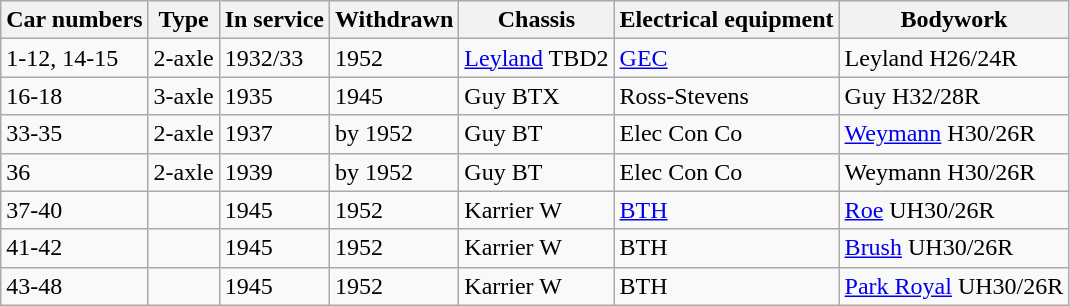<table class="wikitable">
<tr>
<th>Car numbers</th>
<th>Type</th>
<th>In service</th>
<th>Withdrawn</th>
<th>Chassis</th>
<th>Electrical equipment</th>
<th>Bodywork</th>
</tr>
<tr>
<td>1-12, 14-15</td>
<td>2-axle</td>
<td>1932/33</td>
<td>1952</td>
<td><a href='#'>Leyland</a> TBD2</td>
<td><a href='#'>GEC</a></td>
<td>Leyland H26/24R</td>
</tr>
<tr>
<td>16-18</td>
<td>3-axle</td>
<td>1935</td>
<td>1945</td>
<td>Guy BTX</td>
<td>Ross-Stevens</td>
<td>Guy H32/28R</td>
</tr>
<tr>
<td>33-35</td>
<td>2-axle</td>
<td>1937</td>
<td>by 1952</td>
<td>Guy BT</td>
<td>Elec Con Co</td>
<td><a href='#'>Weymann</a> H30/26R</td>
</tr>
<tr>
<td>36</td>
<td>2-axle</td>
<td>1939</td>
<td>by 1952</td>
<td>Guy BT</td>
<td>Elec Con Co</td>
<td>Weymann H30/26R</td>
</tr>
<tr>
<td>37-40</td>
<td></td>
<td>1945</td>
<td>1952</td>
<td>Karrier W</td>
<td><a href='#'>BTH</a></td>
<td><a href='#'>Roe</a> UH30/26R</td>
</tr>
<tr>
<td>41-42</td>
<td></td>
<td>1945</td>
<td>1952</td>
<td>Karrier W</td>
<td>BTH</td>
<td><a href='#'>Brush</a> UH30/26R</td>
</tr>
<tr>
<td>43-48</td>
<td></td>
<td>1945</td>
<td>1952</td>
<td>Karrier W</td>
<td>BTH</td>
<td><a href='#'>Park Royal</a> UH30/26R</td>
</tr>
</table>
